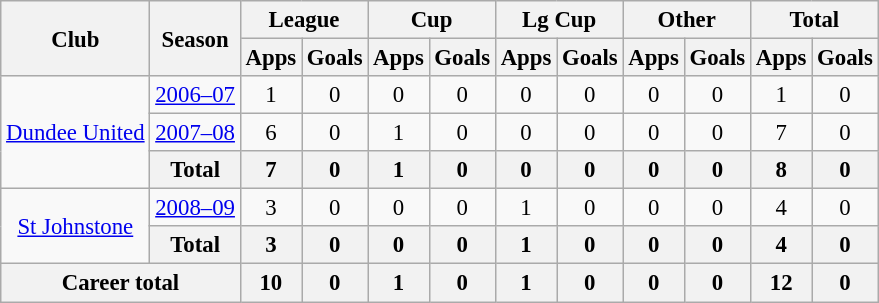<table class="wikitable" style="font-size:95%; text-align:center">
<tr>
<th rowspan="2">Club</th>
<th rowspan="2">Season</th>
<th colspan="2">League</th>
<th colspan="2">Cup</th>
<th colspan="2">Lg Cup</th>
<th colspan="2">Other</th>
<th colspan="2">Total</th>
</tr>
<tr>
<th>Apps</th>
<th>Goals</th>
<th>Apps</th>
<th>Goals</th>
<th>Apps</th>
<th>Goals</th>
<th>Apps</th>
<th>Goals</th>
<th>Apps</th>
<th>Goals</th>
</tr>
<tr>
<td rowspan="3"><a href='#'>Dundee United</a></td>
<td><a href='#'>2006–07</a></td>
<td>1</td>
<td>0</td>
<td>0</td>
<td>0</td>
<td>0</td>
<td>0</td>
<td>0</td>
<td>0</td>
<td>1</td>
<td>0</td>
</tr>
<tr>
<td><a href='#'>2007–08</a></td>
<td>6</td>
<td>0</td>
<td>1</td>
<td>0</td>
<td>0</td>
<td>0</td>
<td>0</td>
<td>0</td>
<td>7</td>
<td>0</td>
</tr>
<tr>
<th>Total</th>
<th>7</th>
<th>0</th>
<th>1</th>
<th>0</th>
<th>0</th>
<th>0</th>
<th>0</th>
<th>0</th>
<th>8</th>
<th>0</th>
</tr>
<tr>
<td rowspan="2"><a href='#'>St Johnstone</a></td>
<td><a href='#'>2008–09</a></td>
<td>3</td>
<td>0</td>
<td>0</td>
<td>0</td>
<td>1</td>
<td>0</td>
<td>0</td>
<td>0</td>
<td>4</td>
<td>0</td>
</tr>
<tr>
<th>Total</th>
<th>3</th>
<th>0</th>
<th>0</th>
<th>0</th>
<th>1</th>
<th>0</th>
<th>0</th>
<th>0</th>
<th>4</th>
<th>0</th>
</tr>
<tr>
<th colspan="2">Career total</th>
<th>10</th>
<th>0</th>
<th>1</th>
<th>0</th>
<th>1</th>
<th>0</th>
<th>0</th>
<th>0</th>
<th>12</th>
<th>0</th>
</tr>
</table>
